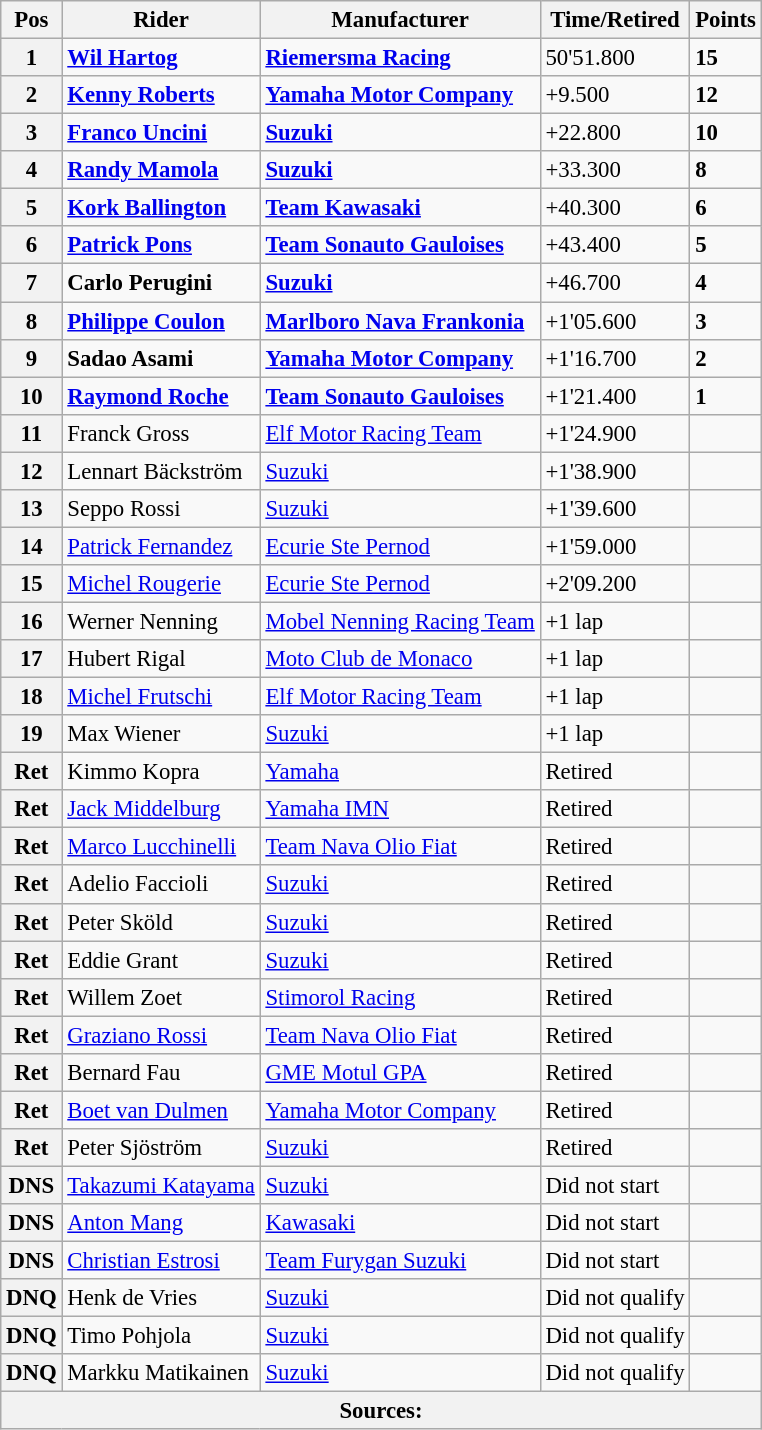<table class="wikitable" style="font-size: 95%;">
<tr>
<th>Pos</th>
<th>Rider</th>
<th>Manufacturer</th>
<th>Time/Retired</th>
<th>Points</th>
</tr>
<tr>
<th>1</th>
<td> <strong><a href='#'>Wil Hartog</a></strong></td>
<td><strong><a href='#'>Riemersma Racing</a></strong></td>
<td>50'51.800</td>
<td><strong>15</strong></td>
</tr>
<tr>
<th>2</th>
<td> <strong><a href='#'>Kenny Roberts</a></strong></td>
<td><strong><a href='#'>Yamaha Motor Company</a></strong></td>
<td>+9.500</td>
<td><strong>12</strong></td>
</tr>
<tr>
<th>3</th>
<td> <strong><a href='#'>Franco Uncini</a></strong></td>
<td><strong><a href='#'>Suzuki</a></strong></td>
<td>+22.800</td>
<td><strong>10</strong></td>
</tr>
<tr>
<th>4</th>
<td> <strong><a href='#'>Randy Mamola</a></strong></td>
<td><strong><a href='#'>Suzuki</a></strong></td>
<td>+33.300</td>
<td><strong>8</strong></td>
</tr>
<tr>
<th>5</th>
<td> <strong><a href='#'>Kork Ballington</a></strong></td>
<td><strong><a href='#'>Team Kawasaki</a></strong></td>
<td>+40.300</td>
<td><strong>6</strong></td>
</tr>
<tr>
<th>6</th>
<td> <strong><a href='#'>Patrick Pons</a></strong></td>
<td><strong><a href='#'>Team Sonauto Gauloises</a></strong></td>
<td>+43.400</td>
<td><strong>5</strong></td>
</tr>
<tr>
<th>7</th>
<td> <strong>Carlo Perugini</strong></td>
<td><strong><a href='#'>Suzuki</a></strong></td>
<td>+46.700</td>
<td><strong>4</strong></td>
</tr>
<tr>
<th>8</th>
<td> <strong><a href='#'>Philippe Coulon</a></strong></td>
<td><strong><a href='#'>Marlboro Nava Frankonia</a></strong></td>
<td>+1'05.600</td>
<td><strong>3</strong></td>
</tr>
<tr>
<th>9</th>
<td> <strong>Sadao Asami</strong></td>
<td><strong><a href='#'>Yamaha Motor Company</a></strong></td>
<td>+1'16.700</td>
<td><strong>2</strong></td>
</tr>
<tr>
<th>10</th>
<td> <strong><a href='#'>Raymond Roche</a></strong></td>
<td><strong><a href='#'>Team Sonauto Gauloises</a></strong></td>
<td>+1'21.400</td>
<td><strong>1</strong></td>
</tr>
<tr>
<th>11</th>
<td> Franck Gross</td>
<td><a href='#'>Elf Motor Racing Team</a></td>
<td>+1'24.900</td>
<td></td>
</tr>
<tr>
<th>12</th>
<td> Lennart Bäckström</td>
<td><a href='#'>Suzuki</a></td>
<td>+1'38.900</td>
<td></td>
</tr>
<tr>
<th>13</th>
<td> Seppo Rossi</td>
<td><a href='#'>Suzuki</a></td>
<td>+1'39.600</td>
<td></td>
</tr>
<tr>
<th>14</th>
<td> <a href='#'>Patrick Fernandez</a></td>
<td><a href='#'>Ecurie Ste Pernod</a></td>
<td>+1'59.000</td>
<td></td>
</tr>
<tr>
<th>15</th>
<td> <a href='#'>Michel Rougerie</a></td>
<td><a href='#'>Ecurie Ste Pernod</a></td>
<td>+2'09.200</td>
<td></td>
</tr>
<tr>
<th>16</th>
<td> Werner Nenning</td>
<td><a href='#'>Mobel Nenning Racing Team</a></td>
<td>+1 lap</td>
<td></td>
</tr>
<tr>
<th>17</th>
<td> Hubert Rigal</td>
<td><a href='#'>Moto Club de Monaco</a></td>
<td>+1 lap</td>
<td></td>
</tr>
<tr>
<th>18</th>
<td> <a href='#'>Michel Frutschi</a></td>
<td><a href='#'>Elf Motor Racing Team</a></td>
<td>+1 lap</td>
<td></td>
</tr>
<tr>
<th>19</th>
<td> Max Wiener</td>
<td><a href='#'>Suzuki</a></td>
<td>+1 lap</td>
<td></td>
</tr>
<tr>
<th>Ret</th>
<td> Kimmo Kopra</td>
<td><a href='#'>Yamaha</a></td>
<td>Retired</td>
<td></td>
</tr>
<tr>
<th>Ret</th>
<td> <a href='#'>Jack Middelburg</a></td>
<td><a href='#'>Yamaha IMN</a></td>
<td>Retired</td>
<td></td>
</tr>
<tr>
<th>Ret</th>
<td> <a href='#'>Marco Lucchinelli</a></td>
<td><a href='#'>Team Nava Olio Fiat</a></td>
<td>Retired</td>
<td></td>
</tr>
<tr>
<th>Ret</th>
<td> Adelio Faccioli</td>
<td><a href='#'>Suzuki</a></td>
<td>Retired</td>
<td></td>
</tr>
<tr>
<th>Ret</th>
<td> Peter Sköld</td>
<td><a href='#'>Suzuki</a></td>
<td>Retired</td>
<td></td>
</tr>
<tr>
<th>Ret</th>
<td> Eddie Grant</td>
<td><a href='#'>Suzuki</a></td>
<td>Retired</td>
<td></td>
</tr>
<tr>
<th>Ret</th>
<td> Willem Zoet</td>
<td><a href='#'>Stimorol Racing</a></td>
<td>Retired</td>
<td></td>
</tr>
<tr>
<th>Ret</th>
<td> <a href='#'>Graziano Rossi</a></td>
<td><a href='#'>Team Nava Olio Fiat</a></td>
<td>Retired</td>
<td></td>
</tr>
<tr>
<th>Ret</th>
<td> Bernard Fau</td>
<td><a href='#'>GME Motul GPA</a></td>
<td>Retired</td>
<td></td>
</tr>
<tr>
<th>Ret</th>
<td> <a href='#'>Boet van Dulmen</a></td>
<td><a href='#'>Yamaha Motor Company</a></td>
<td>Retired</td>
<td></td>
</tr>
<tr>
<th>Ret</th>
<td> Peter Sjöström</td>
<td><a href='#'>Suzuki</a></td>
<td>Retired</td>
<td></td>
</tr>
<tr>
<th>DNS</th>
<td> <a href='#'>Takazumi Katayama</a></td>
<td><a href='#'>Suzuki</a></td>
<td>Did not start</td>
<td></td>
</tr>
<tr>
<th>DNS</th>
<td> <a href='#'>Anton Mang</a></td>
<td><a href='#'>Kawasaki</a></td>
<td>Did not start</td>
<td></td>
</tr>
<tr>
<th>DNS</th>
<td> <a href='#'>Christian Estrosi</a></td>
<td><a href='#'>Team Furygan Suzuki</a></td>
<td>Did not start</td>
<td></td>
</tr>
<tr>
<th>DNQ</th>
<td> Henk de Vries</td>
<td><a href='#'>Suzuki</a></td>
<td>Did not qualify</td>
<td></td>
</tr>
<tr>
<th>DNQ</th>
<td> Timo Pohjola</td>
<td><a href='#'>Suzuki</a></td>
<td>Did not qualify</td>
<td></td>
</tr>
<tr>
<th>DNQ</th>
<td> Markku Matikainen</td>
<td><a href='#'>Suzuki</a></td>
<td>Did not qualify</td>
<td></td>
</tr>
<tr>
<th colspan=8>Sources:</th>
</tr>
</table>
